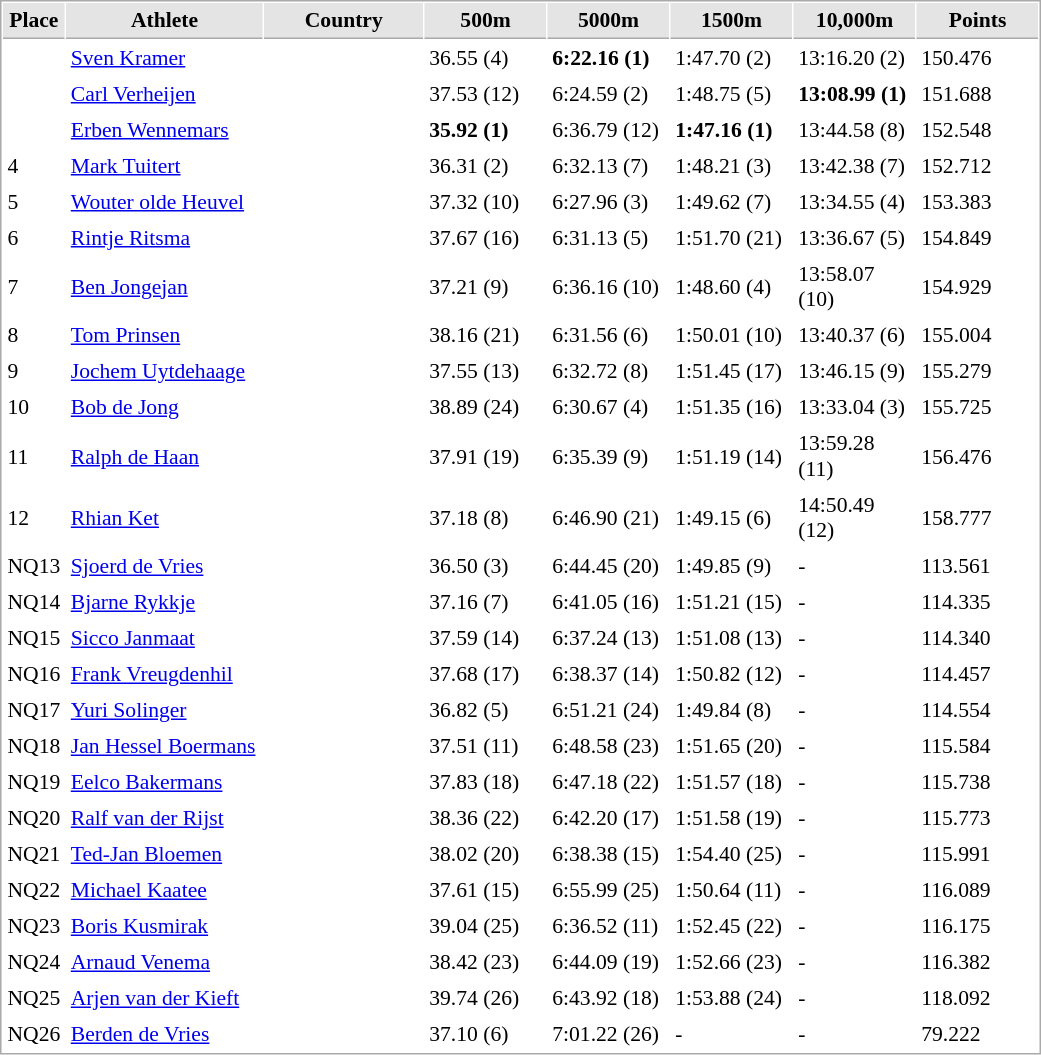<table cellspacing="1" cellpadding="3" style="border:1px solid #AAAAAA;font-size:90%">
<tr bgcolor="#E4E4E4">
<th style="border-bottom:1px solid #AAAAAA" width=15>Place</th>
<th style="border-bottom:1px solid #AAAAAA" width=125>Athlete</th>
<th style="border-bottom:1px solid #AAAAAA" width=100>Country</th>
<th style="border-bottom:1px solid #AAAAAA" width=75>500m</th>
<th style="border-bottom:1px solid #AAAAAA" width=75>5000m</th>
<th style="border-bottom:1px solid #AAAAAA" width=75>1500m</th>
<th style="border-bottom:1px solid #AAAAAA" width=75>10,000m</th>
<th style="border-bottom:1px solid #AAAAAA" width=75>Points</th>
</tr>
<tr>
<td></td>
<td><a href='#'>Sven Kramer</a></td>
<td></td>
<td>36.55 (4)</td>
<td><strong>6:22.16 (1)</strong></td>
<td>1:47.70 (2)</td>
<td>13:16.20 (2)</td>
<td>150.476</td>
</tr>
<tr>
<td></td>
<td><a href='#'>Carl Verheijen</a></td>
<td></td>
<td>37.53 (12)</td>
<td>6:24.59 (2)</td>
<td>1:48.75 (5)</td>
<td><strong>13:08.99 (1)</strong></td>
<td>151.688</td>
</tr>
<tr>
<td></td>
<td><a href='#'>Erben Wennemars</a></td>
<td></td>
<td><strong>35.92 (1)</strong></td>
<td>6:36.79 (12)</td>
<td><strong>1:47.16 (1)</strong></td>
<td>13:44.58 (8)</td>
<td>152.548</td>
</tr>
<tr>
<td>4</td>
<td><a href='#'>Mark Tuitert</a></td>
<td></td>
<td>36.31 (2)</td>
<td>6:32.13 (7)</td>
<td>1:48.21 (3)</td>
<td>13:42.38 (7)</td>
<td>152.712</td>
</tr>
<tr>
<td>5</td>
<td><a href='#'>Wouter olde Heuvel</a></td>
<td></td>
<td>37.32 (10)</td>
<td>6:27.96 (3)</td>
<td>1:49.62 (7)</td>
<td>13:34.55 (4)</td>
<td>153.383</td>
</tr>
<tr>
<td>6</td>
<td><a href='#'>Rintje Ritsma</a></td>
<td></td>
<td>37.67 (16)</td>
<td>6:31.13 (5)</td>
<td>1:51.70 (21)</td>
<td>13:36.67 (5)</td>
<td>154.849</td>
</tr>
<tr>
<td>7</td>
<td><a href='#'>Ben Jongejan</a></td>
<td></td>
<td>37.21 (9)</td>
<td>6:36.16 (10)</td>
<td>1:48.60 (4)</td>
<td>13:58.07 (10)</td>
<td>154.929</td>
</tr>
<tr>
<td>8</td>
<td><a href='#'>Tom Prinsen</a></td>
<td></td>
<td>38.16 (21)</td>
<td>6:31.56 (6)</td>
<td>1:50.01 (10)</td>
<td>13:40.37 (6)</td>
<td>155.004</td>
</tr>
<tr>
<td>9</td>
<td><a href='#'>Jochem Uytdehaage</a></td>
<td></td>
<td>37.55 (13)</td>
<td>6:32.72 (8)</td>
<td>1:51.45 (17)</td>
<td>13:46.15 (9)</td>
<td>155.279</td>
</tr>
<tr>
<td>10</td>
<td><a href='#'>Bob de Jong</a></td>
<td></td>
<td>38.89 (24)</td>
<td>6:30.67 (4)</td>
<td>1:51.35 (16)</td>
<td>13:33.04 (3)</td>
<td>155.725</td>
</tr>
<tr>
<td>11</td>
<td><a href='#'>Ralph de Haan</a></td>
<td></td>
<td>37.91 (19)</td>
<td>6:35.39 (9)</td>
<td>1:51.19 (14)</td>
<td>13:59.28 (11)</td>
<td>156.476</td>
</tr>
<tr>
<td>12</td>
<td><a href='#'>Rhian Ket</a></td>
<td></td>
<td>37.18 (8)</td>
<td>6:46.90 (21)</td>
<td>1:49.15 (6)</td>
<td>14:50.49 (12)</td>
<td>158.777</td>
</tr>
<tr>
<td>NQ13</td>
<td><a href='#'>Sjoerd de Vries</a></td>
<td></td>
<td>36.50 (3)</td>
<td>6:44.45 (20)</td>
<td>1:49.85 (9)</td>
<td>-</td>
<td>113.561</td>
</tr>
<tr>
<td>NQ14</td>
<td><a href='#'>Bjarne Rykkje</a></td>
<td></td>
<td>37.16 (7)</td>
<td>6:41.05 (16)</td>
<td>1:51.21 (15)</td>
<td>-</td>
<td>114.335</td>
</tr>
<tr>
<td>NQ15</td>
<td><a href='#'>Sicco Janmaat</a></td>
<td></td>
<td>37.59 (14)</td>
<td>6:37.24 (13)</td>
<td>1:51.08 (13)</td>
<td>-</td>
<td>114.340</td>
</tr>
<tr>
<td>NQ16</td>
<td><a href='#'>Frank Vreugdenhil</a></td>
<td></td>
<td>37.68 (17)</td>
<td>6:38.37 (14)</td>
<td>1:50.82 (12)</td>
<td>-</td>
<td>114.457</td>
</tr>
<tr>
<td>NQ17</td>
<td><a href='#'>Yuri Solinger</a></td>
<td></td>
<td>36.82 (5)</td>
<td>6:51.21 (24)</td>
<td>1:49.84 (8)</td>
<td>-</td>
<td>114.554</td>
</tr>
<tr>
<td>NQ18</td>
<td><a href='#'>Jan Hessel Boermans</a></td>
<td></td>
<td>37.51 (11)</td>
<td>6:48.58 (23)</td>
<td>1:51.65 (20)</td>
<td>-</td>
<td>115.584</td>
</tr>
<tr>
<td>NQ19</td>
<td><a href='#'>Eelco Bakermans</a></td>
<td></td>
<td>37.83 (18)</td>
<td>6:47.18 (22)</td>
<td>1:51.57 (18)</td>
<td>-</td>
<td>115.738</td>
</tr>
<tr>
<td>NQ20</td>
<td><a href='#'>Ralf van der Rijst</a></td>
<td></td>
<td>38.36 (22)</td>
<td>6:42.20 (17)</td>
<td>1:51.58 (19)</td>
<td>-</td>
<td>115.773</td>
</tr>
<tr>
<td>NQ21</td>
<td><a href='#'>Ted-Jan Bloemen</a></td>
<td></td>
<td>38.02 (20)</td>
<td>6:38.38 (15)</td>
<td>1:54.40 (25)</td>
<td>-</td>
<td>115.991</td>
</tr>
<tr>
<td>NQ22</td>
<td><a href='#'>Michael Kaatee</a></td>
<td></td>
<td>37.61 (15)</td>
<td>6:55.99 (25)</td>
<td>1:50.64 (11)</td>
<td>-</td>
<td>116.089</td>
</tr>
<tr>
<td>NQ23</td>
<td><a href='#'>Boris Kusmirak</a></td>
<td></td>
<td>39.04 (25)</td>
<td>6:36.52 (11)</td>
<td>1:52.45 (22)</td>
<td>-</td>
<td>116.175</td>
</tr>
<tr>
<td>NQ24</td>
<td><a href='#'>Arnaud Venema</a></td>
<td></td>
<td>38.42 (23)</td>
<td>6:44.09 (19)</td>
<td>1:52.66 (23)</td>
<td>-</td>
<td>116.382</td>
</tr>
<tr>
<td>NQ25</td>
<td><a href='#'>Arjen van der Kieft</a></td>
<td></td>
<td>39.74 (26)</td>
<td>6:43.92 (18)</td>
<td>1:53.88 (24)</td>
<td>-</td>
<td>118.092</td>
</tr>
<tr>
<td>NQ26</td>
<td><a href='#'>Berden de Vries</a></td>
<td></td>
<td>37.10 (6)</td>
<td>7:01.22 (26)</td>
<td>-</td>
<td>-</td>
<td>79.222</td>
</tr>
</table>
